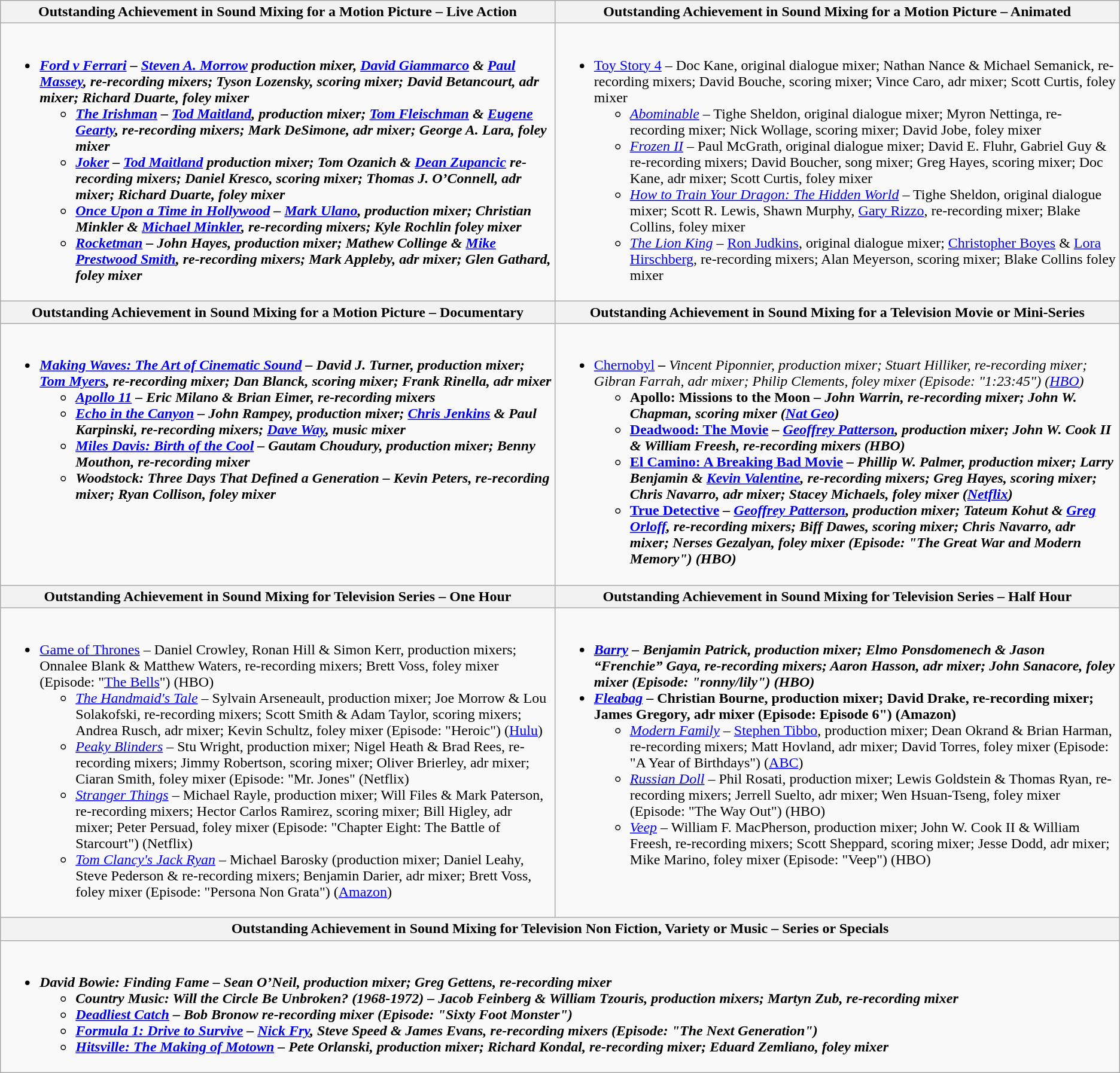<table class=wikitable style="width=100%">
<tr>
<th style="width=50%">Outstanding Achievement in Sound Mixing for a Motion Picture – Live Action</th>
<th style="width=50%">Outstanding Achievement in Sound Mixing for a Motion Picture – Animated</th>
</tr>
<tr>
<td valign="top"><br><ul><li><strong><em><a href='#'>Ford v Ferrari</a><em> – <a href='#'>Steven A. Morrow</a> production mixer, <a href='#'>David Giammarco</a> & <a href='#'>Paul Massey</a>, re-recording mixers; Tyson Lozensky, scoring mixer; David Betancourt, adr mixer; Richard Duarte, foley mixer<strong><ul><li></em><a href='#'>The Irishman</a><em> – <a href='#'>Tod Maitland</a>, production mixer; <a href='#'>Tom Fleischman</a> & <a href='#'>Eugene Gearty</a>, re-recording mixers; Mark DeSimone, adr mixer; George A. Lara, foley mixer</li><li></em><a href='#'>Joker</a><em>  – <a href='#'>Tod Maitland</a> production mixer; Tom Ozanich & <a href='#'>Dean Zupancic</a> re-recording mixers; Daniel Kresco, scoring mixer; Thomas J. O’Connell, adr mixer; Richard Duarte, foley mixer</li><li></em><a href='#'>Once Upon a Time in Hollywood</a><em>  – <a href='#'>Mark Ulano</a>, production mixer; Christian Minkler & <a href='#'>Michael Minkler</a>, re-recording mixers; Kyle Rochlin foley mixer</li><li></em><a href='#'>Rocketman</a><em> – John Hayes, production mixer; Mathew Collinge & <a href='#'>Mike Prestwood Smith</a>, re-recording mixers; Mark Appleby, adr mixer; Glen Gathard, foley mixer</li></ul></li></ul></td>
<td valign="top"><br><ul><li></em></strong><a href='#'>Toy Story 4</a></em> – Doc Kane, original dialogue mixer; Nathan Nance & Michael Semanick, re-recording mixers; David Bouche, scoring mixer; Vince Caro, adr mixer; Scott Curtis, foley mixer</strong><ul><li><em><a href='#'>Abominable</a></em> – Tighe Sheldon, original dialogue mixer; Myron Nettinga, re-recording mixer; Nick Wollage, scoring mixer; David Jobe, foley mixer</li><li><em><a href='#'>Frozen II</a></em> – Paul McGrath, original dialogue mixer; David E. Fluhr, Gabriel Guy & re-recording mixers; David Boucher, song mixer; Greg Hayes, scoring mixer; Doc Kane, adr mixer; Scott Curtis, foley mixer</li><li><em><a href='#'>How to Train Your Dragon: The Hidden World</a></em> – Tighe Sheldon, original dialogue mixer; Scott R. Lewis, Shawn Murphy, <a href='#'>Gary Rizzo</a>, re-recording mixer; Blake Collins, foley mixer</li><li><em><a href='#'>The Lion King</a></em> – <a href='#'>Ron Judkins</a>, original dialogue mixer; <a href='#'>Christopher Boyes</a> & <a href='#'>Lora Hirschberg</a>, re-recording mixers; Alan Meyerson, scoring mixer; Blake Collins foley mixer</li></ul></li></ul></td>
</tr>
<tr>
<th style="width=50%">Outstanding Achievement in Sound Mixing for a Motion Picture – Documentary</th>
<th style="width=50%">Outstanding Achievement in Sound Mixing for a Television Movie or Mini-Series</th>
</tr>
<tr>
<td valign="top"><br><ul><li><strong><em><a href='#'>Making Waves: The Art of Cinematic Sound</a><em> – David J. Turner, production mixer; <a href='#'>Tom Myers</a>, re-recording mixer; Dan Blanck, scoring mixer; Frank Rinella, adr mixer<strong><ul><li></em><a href='#'>Apollo 11</a><em> – Eric Milano & Brian Eimer, re-recording mixers</li><li></em><a href='#'>Echo in the Canyon</a><em> – John Rampey, production mixer; <a href='#'>Chris Jenkins</a> & Paul Karpinski, re-recording mixers; <a href='#'>Dave Way</a>, music mixer</li><li></em><a href='#'>Miles Davis: Birth of the Cool</a><em> – Gautam Choudury, production mixer; Benny Mouthon, re-recording mixer</li><li></em>Woodstock: Three Days That Defined a Generation<em> – Kevin Peters, re-recording mixer; Ryan Collison, foley mixer</li></ul></li></ul></td>
<td valign="top"><br><ul><li></em></strong><a href='#'>Chernobyl</a><strong><em> – </strong>Vincent Piponnier, production mixer; Stuart Hilliker, re-recording mixer; Gibran Farrah, adr mixer; Philip Clements, foley mixer (Episode: "1:23:45") (<a href='#'>HBO</a>)<strong><ul><li></em>Apollo: Missions to the Moon<em> – John Warrin, re-recording mixer; John W. Chapman, scoring mixer (<a href='#'>Nat Geo</a>)</li><li></em><a href='#'>Deadwood: The Movie</a><em> – <a href='#'>Geoffrey Patterson</a>, production mixer; John W. Cook II & William Freesh, re-recording mixers (HBO)</li><li></em><a href='#'>El Camino: A Breaking Bad Movie</a><em> – Phillip W. Palmer, production mixer; Larry Benjamin & <a href='#'>Kevin Valentine</a>, re-recording mixers; Greg Hayes, scoring mixer; Chris Navarro, adr mixer; Stacey Michaels, foley mixer (<a href='#'>Netflix</a>)</li><li></em><a href='#'>True Detective</a><em> – <a href='#'>Geoffrey Patterson</a>, production mixer; Tateum Kohut & <a href='#'>Greg Orloff</a>, re-recording mixers; Biff Dawes, scoring mixer; Chris Navarro, adr mixer; Nerses Gezalyan, foley mixer (Episode: "The Great War and Modern Memory") (HBO)</li></ul></li></ul></td>
</tr>
<tr>
<th style="width=50%">Outstanding Achievement in Sound Mixing for Television Series – One Hour</th>
<th style="width=50%">Outstanding Achievement in Sound Mixing for Television Series – Half Hour</th>
</tr>
<tr>
<td valign="top"><br><ul><li></em></strong><a href='#'>Game of Thrones</a></em> – Daniel Crowley, Ronan Hill & Simon Kerr, production mixers; Onnalee Blank & Matthew Waters, re-recording mixers; Brett Voss, foley mixer (Episode: "<a href='#'>The Bells</a>") (HBO)</strong><ul><li><em><a href='#'>The Handmaid's Tale</a></em> –  Sylvain Arseneault, production mixer; Joe Morrow & Lou Solakofski, re-recording mixers; Scott Smith & Adam Taylor, scoring mixers; Andrea Rusch, adr mixer; Kevin Schultz, foley mixer (Episode: "Heroic") (<a href='#'>Hulu</a>)</li><li><em><a href='#'>Peaky Blinders</a></em> –  Stu Wright, production mixer; Nigel Heath & Brad Rees, re-recording mixers; Jimmy Robertson, scoring mixer; Oliver Brierley, adr mixer; Ciaran Smith, foley mixer (Episode: "Mr. Jones" (Netflix)</li><li><em><a href='#'>Stranger Things</a></em> –  Michael Rayle, production mixer; Will Files & Mark Paterson, re-recording mixers; Hector Carlos Ramirez, scoring mixer; Bill Higley, adr mixer; Peter Persuad, foley mixer (Episode: "Chapter Eight: The Battle of Starcourt") (Netflix)</li><li><em><a href='#'>Tom Clancy's Jack Ryan</a></em> – Michael Barosky (production mixer; Daniel Leahy, Steve Pederson & re-recording mixers; Benjamin Darier, adr mixer; Brett Voss, foley mixer (Episode: "Persona Non Grata") (<a href='#'>Amazon</a>)</li></ul></li></ul></td>
<td valign="top"><br><ul><li><strong><em><a href='#'>Barry</a><em> – Benjamin Patrick, production mixer; Elmo Ponsdomenech & Jason “Frenchie” Gaya, re-recording mixers; Aaron Hasson, adr mixer; John Sanacore, foley mixer (Episode: "ronny/lily") (HBO)<strong></li><li></em></strong><a href='#'>Fleabag</a></em> – Christian Bourne, production mixer; David Drake, re-recording mixer; James Gregory, adr mixer (Episode: Episode 6") (Amazon)</strong><ul><li><em><a href='#'>Modern Family</a></em> –  <a href='#'>Stephen Tibbo</a>, production mixer; Dean Okrand & Brian Harman, re-recording mixers; Matt Hovland, adr mixer; David Torres, foley mixer (Episode: "A Year of Birthdays") (<a href='#'>ABC</a>)</li><li><em><a href='#'>Russian Doll</a></em> –  Phil Rosati, production mixer; Lewis Goldstein & Thomas Ryan, re-recording mixers; Jerrell Suelto, adr mixer; Wen Hsuan-Tseng, foley mixer (Episode: "The Way Out") (HBO)</li><li><em><a href='#'>Veep</a></em> –  William F. MacPherson, production mixer; John W. Cook II & William Freesh, re-recording mixers; Scott Sheppard, scoring mixer; Jesse Dodd, adr mixer; Mike Marino, foley mixer (Episode: "Veep") (HBO)</li></ul></li></ul></td>
</tr>
<tr>
<th colspan="2" style="width=50%">Outstanding Achievement in Sound Mixing for Television Non Fiction, Variety or Music – Series or Specials</th>
</tr>
<tr>
<td valign="top" colspan="2"><br><ul><li><strong><em>David Bowie: Finding Fame<em> – Sean O’Neil, production mixer; Greg Gettens, re-recording mixer<strong><ul><li></em>Country Music: Will the Circle Be Unbroken? (1968-1972)<em> – Jacob Feinberg & William Tzouris, production mixers; Martyn Zub, re-recording mixer</li><li></em><a href='#'>Deadliest Catch</a><em> – Bob Bronow re-recording mixer (Episode: "Sixty Foot Monster")</li><li></em><a href='#'>Formula 1: Drive to Survive</a><em> – <a href='#'>Nick Fry</a>, Steve Speed & James Evans, re-recording mixers (Episode: "The Next Generation")</li><li></em><a href='#'>Hitsville: The Making of Motown</a><em> – Pete Orlanski, production mixer; Richard Kondal, re-recording mixer; Eduard Zemliano, foley mixer</li></ul></li></ul></td>
</tr>
</table>
